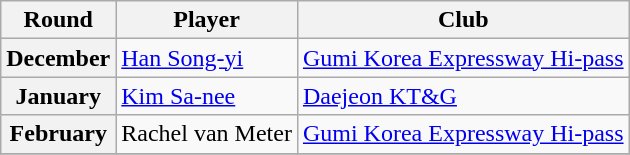<table class=wikitable>
<tr>
<th>Round</th>
<th>Player</th>
<th>Club</th>
</tr>
<tr>
<th>December</th>
<td> <a href='#'>Han Song-yi</a></td>
<td><a href='#'>Gumi Korea Expressway Hi-pass</a></td>
</tr>
<tr>
<th>January</th>
<td> <a href='#'>Kim Sa-nee</a></td>
<td><a href='#'>Daejeon KT&G</a></td>
</tr>
<tr>
<th>February</th>
<td> Rachel van Meter</td>
<td><a href='#'>Gumi Korea Expressway Hi-pass</a></td>
</tr>
<tr>
</tr>
</table>
